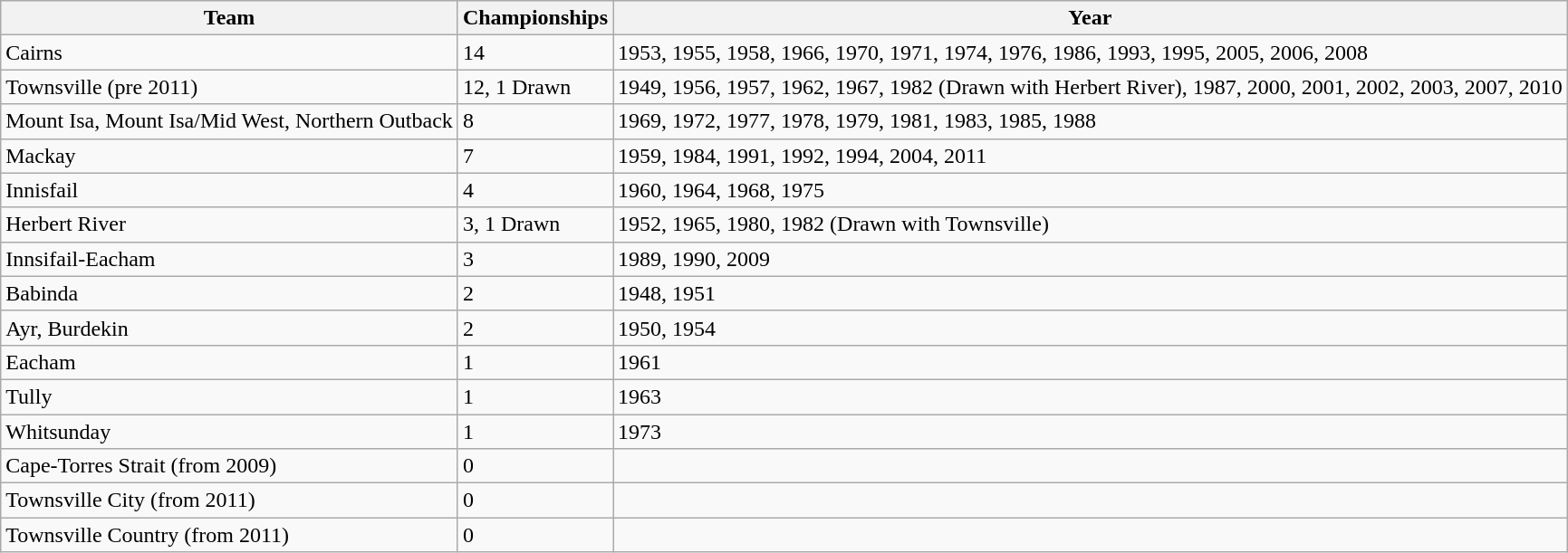<table class="wikitable">
<tr>
<th>Team</th>
<th>Championships</th>
<th>Year</th>
</tr>
<tr>
<td>Cairns</td>
<td>14</td>
<td>1953, 1955, 1958, 1966, 1970, 1971, 1974, 1976, 1986, 1993, 1995, 2005, 2006, 2008</td>
</tr>
<tr>
<td>Townsville (pre 2011)</td>
<td>12, 1 Drawn</td>
<td>1949, 1956, 1957, 1962, 1967, 1982 (Drawn with Herbert River), 1987, 2000, 2001, 2002, 2003, 2007, 2010</td>
</tr>
<tr>
<td>Mount Isa, Mount Isa/Mid West, Northern Outback</td>
<td>8</td>
<td>1969, 1972, 1977, 1978, 1979, 1981, 1983, 1985, 1988</td>
</tr>
<tr>
<td>Mackay</td>
<td>7</td>
<td>1959, 1984, 1991, 1992, 1994, 2004, 2011</td>
</tr>
<tr>
<td>Innisfail</td>
<td>4</td>
<td>1960, 1964, 1968, 1975</td>
</tr>
<tr>
<td>Herbert River</td>
<td>3, 1 Drawn</td>
<td>1952, 1965, 1980, 1982 (Drawn with Townsville)</td>
</tr>
<tr>
<td>Innsifail-Eacham</td>
<td>3</td>
<td>1989, 1990, 2009</td>
</tr>
<tr>
<td>Babinda</td>
<td>2</td>
<td>1948, 1951</td>
</tr>
<tr>
<td>Ayr, Burdekin</td>
<td>2</td>
<td>1950, 1954</td>
</tr>
<tr>
<td>Eacham</td>
<td>1</td>
<td>1961</td>
</tr>
<tr>
<td>Tully</td>
<td>1</td>
<td>1963</td>
</tr>
<tr>
<td>Whitsunday</td>
<td>1</td>
<td>1973</td>
</tr>
<tr>
<td>Cape-Torres Strait (from 2009)</td>
<td>0</td>
<td></td>
</tr>
<tr>
<td>Townsville City (from 2011)</td>
<td>0</td>
<td></td>
</tr>
<tr>
<td>Townsville Country (from 2011)</td>
<td>0</td>
<td></td>
</tr>
</table>
